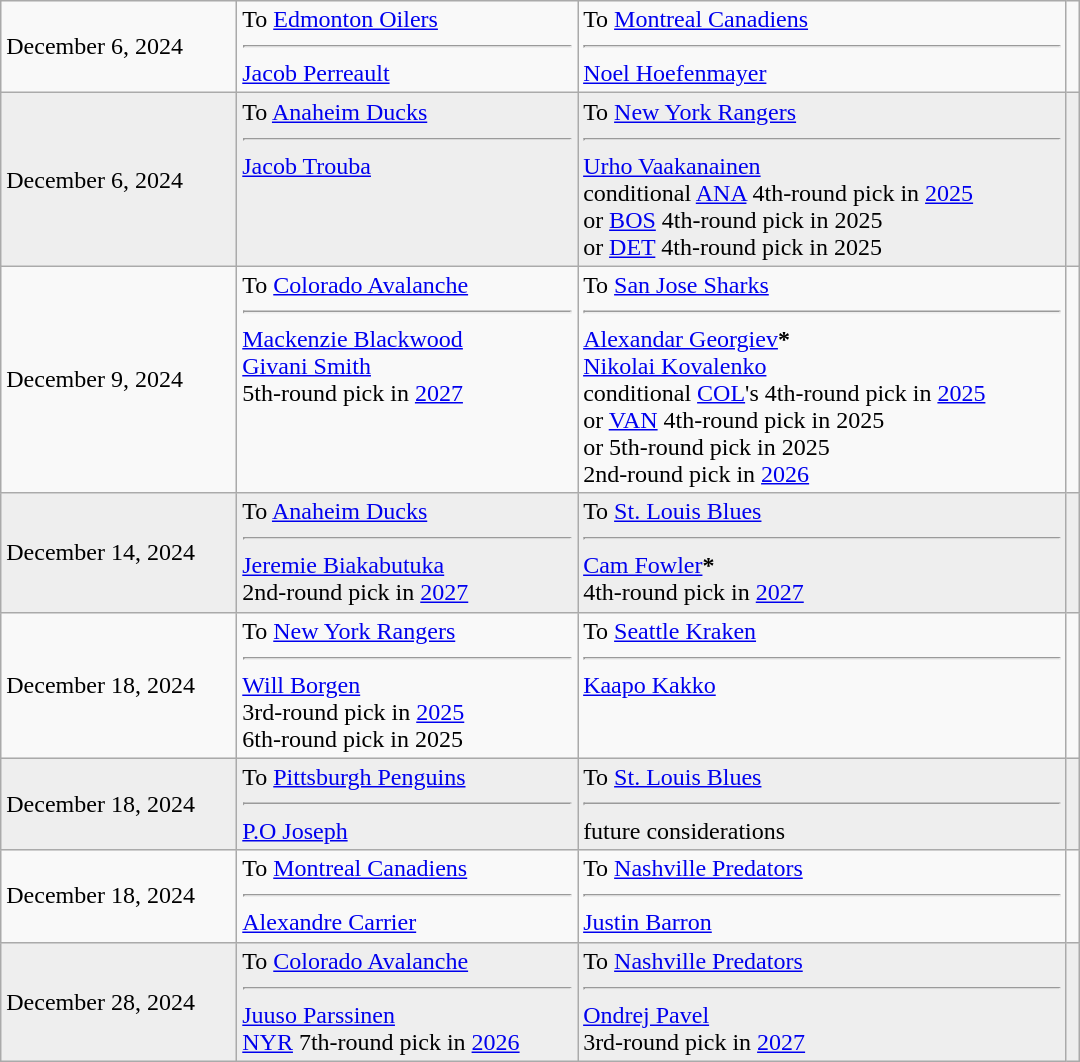<table cellspacing=0 class="wikitable" style="border:1px solid #999999; width:720px;">
<tr>
<td>December 6, 2024</td>
<td valign="top">To <a href='#'>Edmonton Oilers</a><hr><a href='#'>Jacob Perreault</a></td>
<td valign="top">To <a href='#'>Montreal Canadiens</a><hr><a href='#'>Noel Hoefenmayer</a></td>
<td></td>
</tr>
<tr bgcolor="eeeeee">
<td>December 6, 2024</td>
<td valign="top">To <a href='#'>Anaheim Ducks</a><hr><a href='#'>Jacob Trouba</a></td>
<td valign="top">To <a href='#'>New York Rangers</a><hr><a href='#'>Urho Vaakanainen</a><br><span>conditional</span> <a href='#'>ANA</a> 4th-round pick in <a href='#'>2025</a><br>or <a href='#'>BOS</a> 4th-round pick in 2025<br>or <a href='#'>DET</a> 4th-round pick in 2025</td>
<td></td>
</tr>
<tr>
<td>December 9, 2024</td>
<td valign="top">To <a href='#'>Colorado Avalanche</a><hr><a href='#'>Mackenzie Blackwood</a><br><a href='#'>Givani Smith</a><br>5th-round pick in <a href='#'>2027</a></td>
<td valign="top">To <a href='#'>San Jose Sharks</a><hr><a href='#'>Alexandar Georgiev</a><span><strong>*</strong></span><br><a href='#'>Nikolai Kovalenko</a><br><span>conditional</span> <a href='#'>COL</a>'s 4th-round pick in <a href='#'>2025</a><br>or <a href='#'>VAN</a> 4th-round pick in 2025<br>or 5th-round pick in 2025<br>2nd-round pick in <a href='#'>2026</a></td>
<td></td>
</tr>
<tr bgcolor="eeeeee">
<td>December 14, 2024</td>
<td valign="top">To <a href='#'>Anaheim Ducks</a><hr><a href='#'>Jeremie Biakabutuka</a><br>2nd-round pick in <a href='#'>2027</a></td>
<td valign="top">To <a href='#'>St. Louis Blues</a><hr><a href='#'>Cam Fowler</a><span><strong>*</strong></span><br>4th-round pick in <a href='#'>2027</a></td>
<td></td>
</tr>
<tr>
<td>December 18, 2024</td>
<td valign="top">To <a href='#'>New York Rangers</a><hr><a href='#'>Will Borgen</a><br>3rd-round pick in <a href='#'>2025</a><br>6th-round pick in 2025</td>
<td valign="top">To <a href='#'>Seattle Kraken</a><hr><a href='#'>Kaapo Kakko</a></td>
<td></td>
</tr>
<tr bgcolor="eeeeee">
<td>December 18, 2024</td>
<td valign="top">To <a href='#'>Pittsburgh Penguins</a><hr><a href='#'>P.O Joseph</a></td>
<td valign="top">To <a href='#'>St. Louis Blues</a><hr><span>future considerations</span></td>
<td></td>
</tr>
<tr>
<td>December 18, 2024</td>
<td valign="top">To <a href='#'>Montreal Canadiens</a><hr><a href='#'>Alexandre Carrier</a></td>
<td valign="top">To <a href='#'>Nashville Predators</a><hr><a href='#'>Justin Barron</a></td>
<td></td>
</tr>
<tr bgcolor="eeeeee">
<td>December 28, 2024</td>
<td valign="top">To <a href='#'>Colorado Avalanche</a><hr><a href='#'>Juuso Parssinen</a><br><a href='#'>NYR</a> 7th-round pick in <a href='#'>2026</a></td>
<td valign="top">To <a href='#'>Nashville Predators</a><hr><a href='#'>Ondrej Pavel</a><br>3rd-round pick in <a href='#'>2027</a></td>
<td></td>
</tr>
</table>
